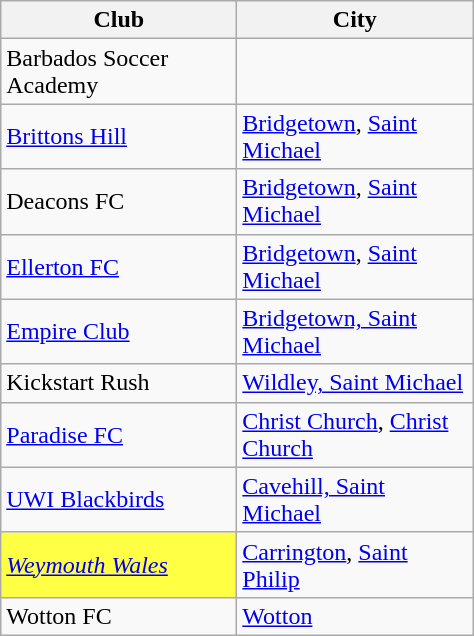<table class="wikitable">
<tr>
<th width="150px">Club</th>
<th width="150px">City</th>
</tr>
<tr>
<td>Barbados Soccer Academy</td>
<td></td>
</tr>
<tr>
<td><a href='#'>Brittons Hill</a></td>
<td><a href='#'>Bridgetown</a>, <a href='#'>Saint Michael</a></td>
</tr>
<tr>
<td>Deacons FC</td>
<td><a href='#'>Bridgetown</a>, <a href='#'>Saint Michael</a></td>
</tr>
<tr>
<td><a href='#'>Ellerton FC</a></td>
<td><a href='#'>Bridgetown</a>, <a href='#'>Saint Michael</a></td>
</tr>
<tr>
<td><a href='#'>Empire Club</a></td>
<td><a href='#'>Bridgetown, Saint Michael</a></td>
</tr>
<tr>
<td>Kickstart Rush</td>
<td><a href='#'>Wildley, Saint Michael</a></td>
</tr>
<tr>
<td><a href='#'>Paradise FC</a></td>
<td><a href='#'>Christ Church</a>, <a href='#'>Christ Church</a></td>
</tr>
<tr>
<td><a href='#'>UWI Blackbirds</a></td>
<td><a href='#'>Cavehill, Saint Michael</a></td>
</tr>
<tr>
<td style="background:#FFFF44"><em><a href='#'>Weymouth Wales</a></em></td>
<td><a href='#'>Carrington</a>, <a href='#'>Saint Philip</a></td>
</tr>
<tr>
<td>Wotton FC</td>
<td><a href='#'>Wotton</a></td>
</tr>
</table>
